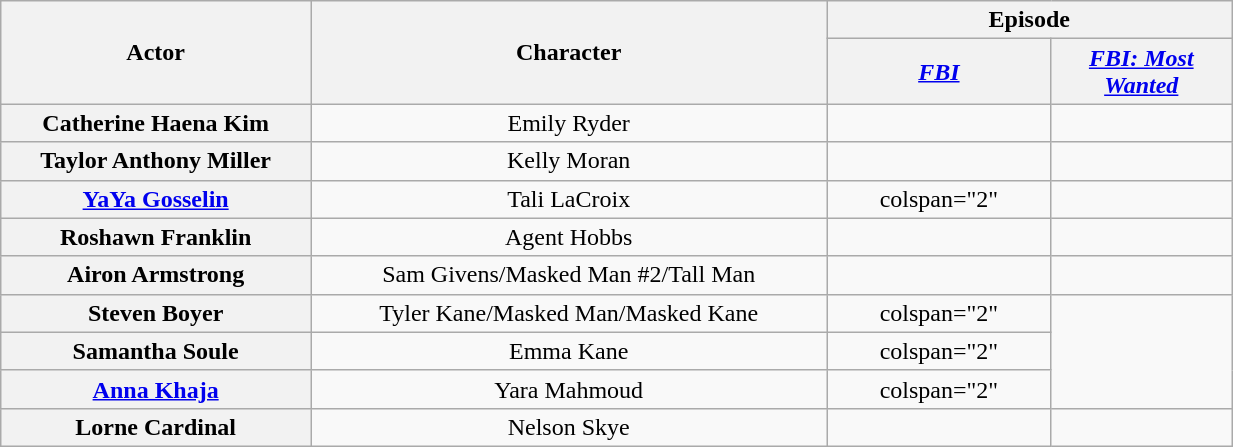<table class="wikitable" style="width:65%; text-align:center;">
<tr>
<th scope="col" rowspan="2" width=12%>Actor</th>
<th scope="col" rowspan="2" width=20%>Character</th>
<th scope="col" colspan="2">Episode</th>
</tr>
<tr>
<th scope="col" width=7%><em><a href='#'>FBI</a></em></th>
<th scope="col" width=7%><em><a href='#'>FBI: Most Wanted</a></em></th>
</tr>
<tr>
<th scope="row">Catherine Haena Kim</th>
<td>Emily Ryder</td>
<td></td>
<td></td>
</tr>
<tr>
<th scope="row">Taylor Anthony Miller</th>
<td>Kelly Moran</td>
<td></td>
<td></td>
</tr>
<tr>
<th scope="row"><a href='#'>YaYa Gosselin</a></th>
<td>Tali LaCroix</td>
<td>colspan="2"</td>
</tr>
<tr>
<th scope="row">Roshawn Franklin</th>
<td>Agent Hobbs</td>
<td></td>
<td></td>
</tr>
<tr>
<th scope="row">Airon Armstrong</th>
<td>Sam Givens/Masked Man #2/Tall Man</td>
<td></td>
<td></td>
</tr>
<tr>
<th scope="row">Steven Boyer</th>
<td>Tyler Kane/Masked Man/Masked Kane</td>
<td>colspan="2"</td>
</tr>
<tr>
<th scope="row">Samantha Soule</th>
<td>Emma Kane</td>
<td>colspan="2"</td>
</tr>
<tr>
<th scope="row"><a href='#'>Anna Khaja</a></th>
<td>Yara Mahmoud</td>
<td>colspan="2"</td>
</tr>
<tr>
<th scope="row">Lorne Cardinal</th>
<td>Nelson Skye</td>
<td></td>
<td></td>
</tr>
</table>
